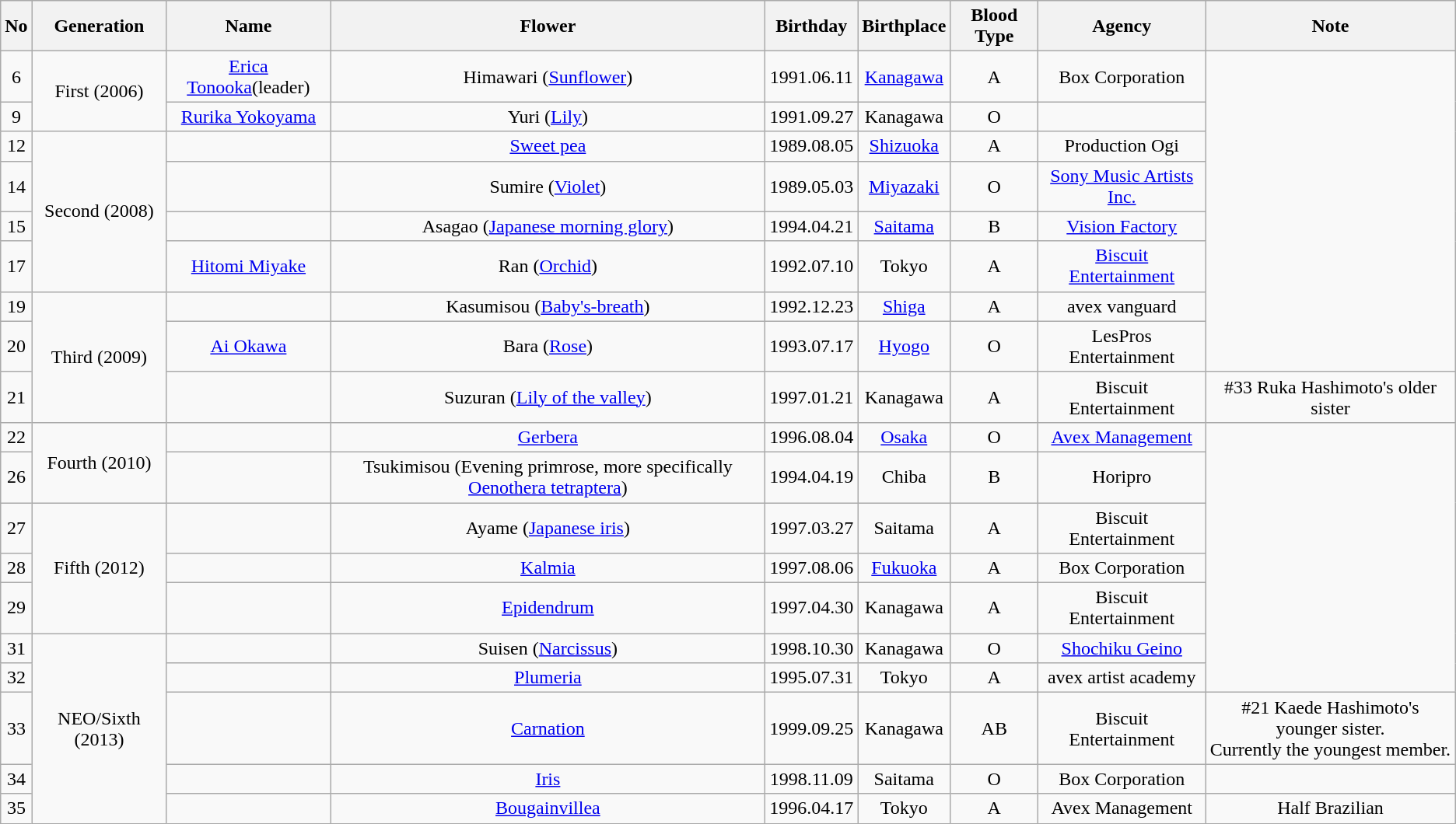<table class=wikitable style="text-align:center">
<tr>
<th>No</th>
<th>Generation</th>
<th>Name</th>
<th>Flower</th>
<th>Birthday</th>
<th>Birthplace</th>
<th>Blood Type</th>
<th>Agency</th>
<th>Note</th>
</tr>
<tr>
<td>6</td>
<td rowspan="2">First (2006)</td>
<td><a href='#'>Erica Tonooka</a>(leader)</td>
<td>Himawari (<a href='#'>Sunflower</a>)</td>
<td>1991.06.11</td>
<td><a href='#'>Kanagawa</a></td>
<td>A</td>
<td>Box Corporation</td>
</tr>
<tr>
<td>9</td>
<td><a href='#'>Rurika Yokoyama</a></td>
<td>Yuri (<a href='#'>Lily</a>)</td>
<td>1991.09.27</td>
<td>Kanagawa</td>
<td>O</td>
<td></td>
</tr>
<tr>
<td>12</td>
<td rowspan="4">Second (2008)</td>
<td></td>
<td><a href='#'>Sweet pea</a></td>
<td>1989.08.05</td>
<td><a href='#'>Shizuoka</a></td>
<td>A</td>
<td>Production Ogi</td>
</tr>
<tr>
<td>14</td>
<td></td>
<td>Sumire (<a href='#'>Violet</a>)</td>
<td>1989.05.03</td>
<td><a href='#'>Miyazaki</a></td>
<td>O</td>
<td><a href='#'>Sony Music Artists Inc.</a></td>
</tr>
<tr>
<td>15</td>
<td></td>
<td>Asagao (<a href='#'>Japanese morning glory</a>)</td>
<td>1994.04.21</td>
<td><a href='#'>Saitama</a></td>
<td>B</td>
<td><a href='#'>Vision Factory</a></td>
</tr>
<tr>
<td>17</td>
<td><a href='#'>Hitomi Miyake</a></td>
<td>Ran (<a href='#'>Orchid</a>)</td>
<td>1992.07.10</td>
<td>Tokyo</td>
<td>A</td>
<td><a href='#'>Biscuit Entertainment</a></td>
</tr>
<tr>
<td>19</td>
<td rowspan="3">Third (2009)</td>
<td></td>
<td>Kasumisou (<a href='#'>Baby's-breath</a>)</td>
<td>1992.12.23</td>
<td><a href='#'>Shiga</a></td>
<td>A</td>
<td>avex vanguard</td>
</tr>
<tr>
<td>20</td>
<td><a href='#'>Ai Okawa</a></td>
<td>Bara (<a href='#'>Rose</a>)</td>
<td>1993.07.17</td>
<td><a href='#'>Hyogo</a></td>
<td>O</td>
<td>LesPros Entertainment</td>
</tr>
<tr>
<td>21</td>
<td></td>
<td>Suzuran (<a href='#'>Lily of the valley</a>)</td>
<td>1997.01.21</td>
<td>Kanagawa</td>
<td>A</td>
<td>Biscuit Entertainment</td>
<td>#33 Ruka Hashimoto's older sister</td>
</tr>
<tr>
<td>22</td>
<td rowspan="2">Fourth (2010)</td>
<td></td>
<td><a href='#'>Gerbera</a></td>
<td>1996.08.04</td>
<td><a href='#'>Osaka</a></td>
<td>O</td>
<td><a href='#'>Avex Management</a></td>
</tr>
<tr>
<td>26</td>
<td></td>
<td>Tsukimisou (Evening primrose, more specifically <a href='#'>Oenothera tetraptera</a>)</td>
<td>1994.04.19</td>
<td>Chiba</td>
<td>B</td>
<td>Horipro</td>
</tr>
<tr>
<td>27</td>
<td rowspan="3">Fifth (2012)</td>
<td></td>
<td>Ayame (<a href='#'>Japanese iris</a>)</td>
<td>1997.03.27</td>
<td>Saitama</td>
<td>A</td>
<td>Biscuit Entertainment</td>
</tr>
<tr>
<td>28</td>
<td></td>
<td><a href='#'>Kalmia</a></td>
<td>1997.08.06</td>
<td><a href='#'>Fukuoka</a></td>
<td>A</td>
<td>Box Corporation</td>
</tr>
<tr>
<td>29</td>
<td></td>
<td><a href='#'>Epidendrum</a></td>
<td>1997.04.30</td>
<td>Kanagawa</td>
<td>A</td>
<td>Biscuit Entertainment</td>
</tr>
<tr>
<td>31</td>
<td rowspan="5">NEO/Sixth (2013)</td>
<td></td>
<td>Suisen (<a href='#'>Narcissus</a>)</td>
<td>1998.10.30</td>
<td>Kanagawa</td>
<td>O</td>
<td><a href='#'>Shochiku Geino</a></td>
</tr>
<tr>
<td>32</td>
<td></td>
<td><a href='#'>Plumeria</a></td>
<td>1995.07.31</td>
<td>Tokyo</td>
<td>A</td>
<td>avex artist academy</td>
</tr>
<tr>
<td>33</td>
<td></td>
<td><a href='#'>Carnation</a></td>
<td>1999.09.25</td>
<td>Kanagawa</td>
<td>AB</td>
<td>Biscuit Entertainment</td>
<td>#21 Kaede Hashimoto's younger sister.<br>Currently the youngest member.</td>
</tr>
<tr>
<td>34</td>
<td></td>
<td><a href='#'>Iris</a></td>
<td>1998.11.09</td>
<td>Saitama</td>
<td>O</td>
<td>Box Corporation</td>
</tr>
<tr>
<td>35</td>
<td></td>
<td><a href='#'>Bougainvillea</a></td>
<td>1996.04.17</td>
<td>Tokyo</td>
<td>A</td>
<td>Avex Management</td>
<td>Half Brazilian</td>
</tr>
</table>
